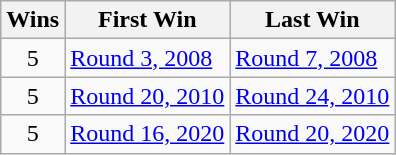<table class="wikitable">
<tr>
<th>Wins</th>
<th>First Win</th>
<th>Last Win</th>
</tr>
<tr>
<td style="text-align:center;">5</td>
<td><a href='#'>Round 3, 2008</a></td>
<td><a href='#'>Round 7, 2008</a></td>
</tr>
<tr>
<td style="text-align:center;">5</td>
<td><a href='#'>Round 20, 2010</a></td>
<td><a href='#'>Round 24, 2010</a></td>
</tr>
<tr>
<td style="text-align:center;">5</td>
<td><a href='#'>Round 16, 2020</a></td>
<td><a href='#'>Round 20, 2020</a></td>
</tr>
</table>
